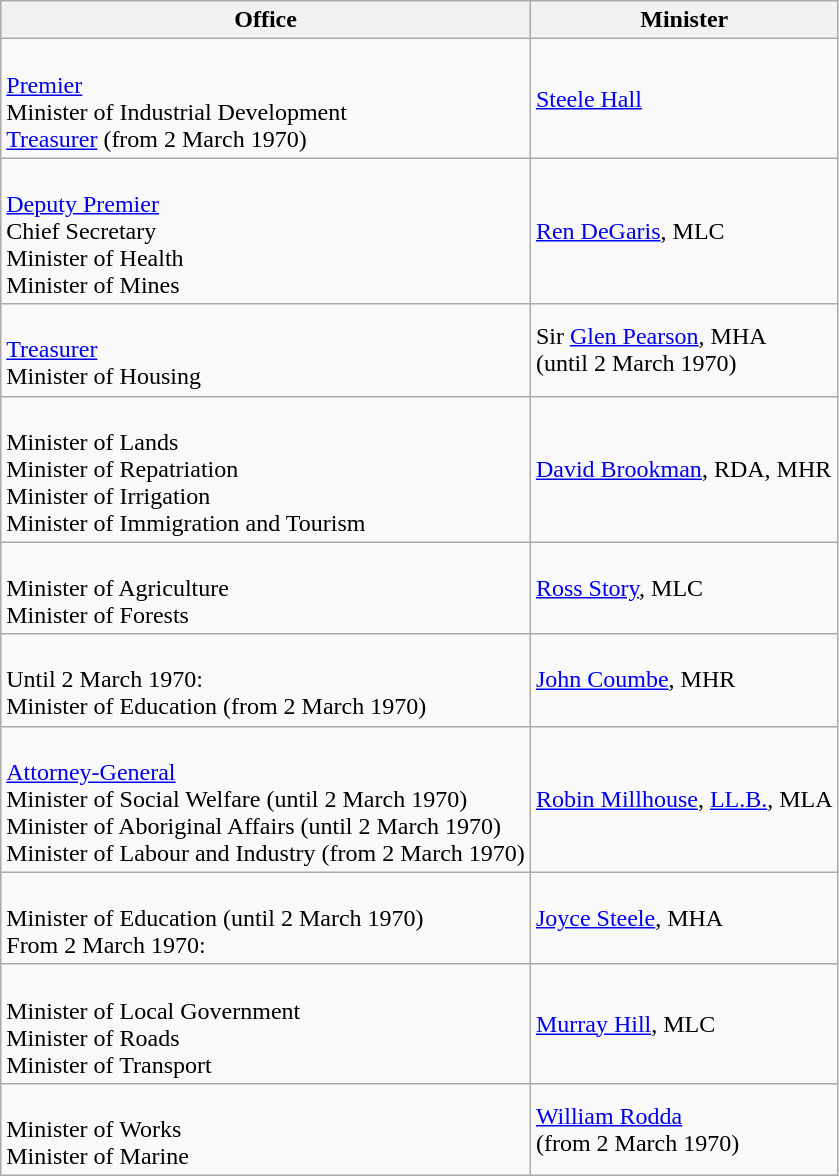<table class="wikitable">
<tr>
<th>Office</th>
<th>Minister</th>
</tr>
<tr>
<td><br><a href='#'>Premier</a><br>
Minister of Industrial Development<br>
<a href='#'>Treasurer</a> (from 2 March 1970)</td>
<td><a href='#'>Steele Hall</a></td>
</tr>
<tr>
<td><br><a href='#'>Deputy Premier</a><br>
Chief Secretary<br>
Minister of Health<br>
Minister of Mines</td>
<td><a href='#'>Ren DeGaris</a>, MLC</td>
</tr>
<tr>
<td><br><a href='#'>Treasurer</a><br>
Minister of Housing</td>
<td>Sir <a href='#'>Glen Pearson</a>, MHA <br>(until 2 March 1970)</td>
</tr>
<tr>
<td><br>Minister of Lands<br>
Minister of Repatriation<br>
Minister of Irrigation<br>
Minister of Immigration and Tourism</td>
<td><a href='#'>David Brookman</a>, RDA, MHR</td>
</tr>
<tr>
<td><br>Minister of Agriculture<br>
Minister of Forests</td>
<td><a href='#'>Ross Story</a>, MLC</td>
</tr>
<tr>
<td><br>Until 2 March 1970:<br>Minister of Education (from 2 March 1970)</td>
<td><a href='#'>John Coumbe</a>, MHR</td>
</tr>
<tr>
<td><br><a href='#'>Attorney-General</a><br>
Minister of Social Welfare (until 2 March 1970)<br>
Minister of Aboriginal Affairs (until 2 March 1970)<br>
Minister of Labour and Industry (from 2 March 1970)</td>
<td><a href='#'>Robin Millhouse</a>, <a href='#'>LL.B.</a>, MLA</td>
</tr>
<tr>
<td><br>Minister of Education (until 2 March 1970)<br>
From 2 March 1970:<br></td>
<td><a href='#'>Joyce Steele</a>, MHA</td>
</tr>
<tr>
<td><br>Minister of Local Government<br>
Minister of Roads<br>
Minister of Transport</td>
<td><a href='#'>Murray Hill</a>, MLC</td>
</tr>
<tr>
<td><br>Minister of Works<br>
Minister of Marine</td>
<td><a href='#'>William Rodda</a><br>(from 2 March 1970)</td>
</tr>
</table>
